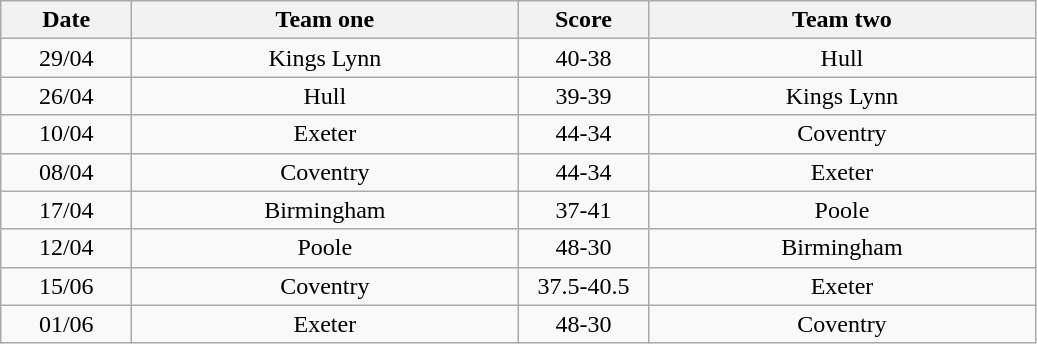<table class="wikitable" style="text-align: center">
<tr>
<th width=80>Date</th>
<th width=250>Team one</th>
<th width=80>Score</th>
<th width=250>Team two</th>
</tr>
<tr>
<td>29/04</td>
<td>Kings Lynn</td>
<td>40-38</td>
<td>Hull</td>
</tr>
<tr>
<td>26/04</td>
<td>Hull</td>
<td>39-39</td>
<td>Kings Lynn</td>
</tr>
<tr>
<td>10/04</td>
<td>Exeter</td>
<td>44-34</td>
<td>Coventry</td>
</tr>
<tr>
<td>08/04</td>
<td>Coventry</td>
<td>44-34</td>
<td>Exeter</td>
</tr>
<tr>
<td>17/04</td>
<td>Birmingham</td>
<td>37-41</td>
<td>Poole</td>
</tr>
<tr>
<td>12/04</td>
<td>Poole</td>
<td>48-30</td>
<td>Birmingham</td>
</tr>
<tr>
<td>15/06</td>
<td>Coventry</td>
<td>37.5-40.5</td>
<td>Exeter</td>
</tr>
<tr>
<td>01/06</td>
<td>Exeter</td>
<td>48-30</td>
<td>Coventry</td>
</tr>
</table>
